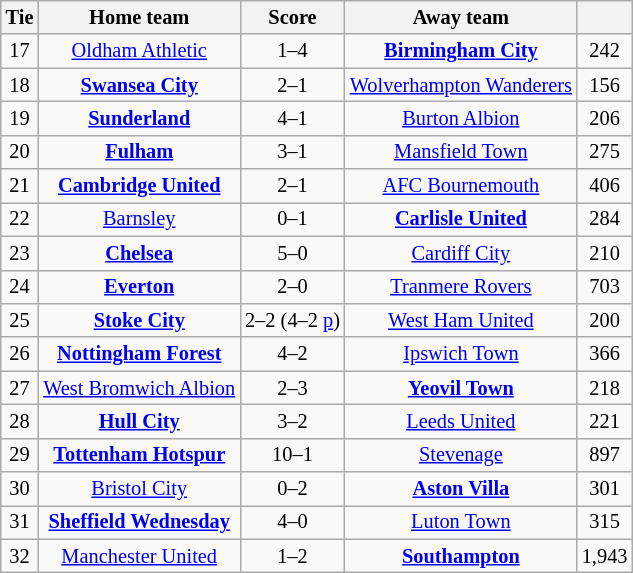<table class="wikitable" style="text-align: center; font-size:85%">
<tr>
<th>Tie</th>
<th>Home team</th>
<th>Score</th>
<th>Away team</th>
<th></th>
</tr>
<tr>
<td>17</td>
<td><a href='#'>Oldham Athletic</a></td>
<td>1–4</td>
<td><strong><a href='#'>Birmingham City</a></strong></td>
<td>242</td>
</tr>
<tr>
<td>18</td>
<td><strong><a href='#'>Swansea City</a></strong></td>
<td>2–1</td>
<td><a href='#'>Wolverhampton Wanderers</a></td>
<td>156</td>
</tr>
<tr>
<td>19</td>
<td><strong><a href='#'>Sunderland</a></strong></td>
<td>4–1</td>
<td><a href='#'>Burton Albion</a></td>
<td>206</td>
</tr>
<tr>
<td>20</td>
<td><strong><a href='#'>Fulham</a></strong></td>
<td>3–1</td>
<td><a href='#'>Mansfield Town</a></td>
<td>275</td>
</tr>
<tr>
<td>21</td>
<td><strong><a href='#'>Cambridge United</a></strong></td>
<td>2–1</td>
<td><a href='#'>AFC Bournemouth</a></td>
<td>406</td>
</tr>
<tr>
<td>22</td>
<td><a href='#'>Barnsley</a></td>
<td>0–1</td>
<td><strong><a href='#'>Carlisle United</a></strong></td>
<td>284</td>
</tr>
<tr>
<td>23</td>
<td><strong><a href='#'>Chelsea</a></strong></td>
<td>5–0</td>
<td><a href='#'>Cardiff City</a></td>
<td>210</td>
</tr>
<tr>
<td>24</td>
<td><strong><a href='#'>Everton</a></strong></td>
<td>2–0</td>
<td><a href='#'>Tranmere Rovers</a></td>
<td>703</td>
</tr>
<tr>
<td>25</td>
<td><strong><a href='#'>Stoke City</a></strong></td>
<td>2–2 (4–2 <a href='#'>p</a>)</td>
<td><a href='#'>West Ham United</a></td>
<td>200</td>
</tr>
<tr>
<td>26</td>
<td><strong><a href='#'>Nottingham Forest</a></strong></td>
<td>4–2 </td>
<td><a href='#'>Ipswich Town</a></td>
<td>366</td>
</tr>
<tr>
<td>27</td>
<td><a href='#'>West Bromwich Albion</a></td>
<td>2–3</td>
<td><strong><a href='#'>Yeovil Town</a></strong></td>
<td>218</td>
</tr>
<tr>
<td>28</td>
<td><strong><a href='#'>Hull City</a></strong></td>
<td>3–2 </td>
<td><a href='#'>Leeds United</a></td>
<td>221</td>
</tr>
<tr>
<td>29</td>
<td><strong><a href='#'>Tottenham Hotspur</a></strong></td>
<td>10–1</td>
<td><a href='#'>Stevenage</a></td>
<td>897</td>
</tr>
<tr>
<td>30</td>
<td><a href='#'>Bristol City</a></td>
<td>0–2</td>
<td><strong><a href='#'>Aston Villa</a></strong></td>
<td>301</td>
</tr>
<tr>
<td>31</td>
<td><strong><a href='#'>Sheffield Wednesday</a></strong></td>
<td>4–0</td>
<td><a href='#'>Luton Town</a></td>
<td>315</td>
</tr>
<tr>
<td>32</td>
<td><a href='#'>Manchester United</a></td>
<td>1–2</td>
<td><strong><a href='#'>Southampton</a></strong></td>
<td>1,943</td>
</tr>
</table>
